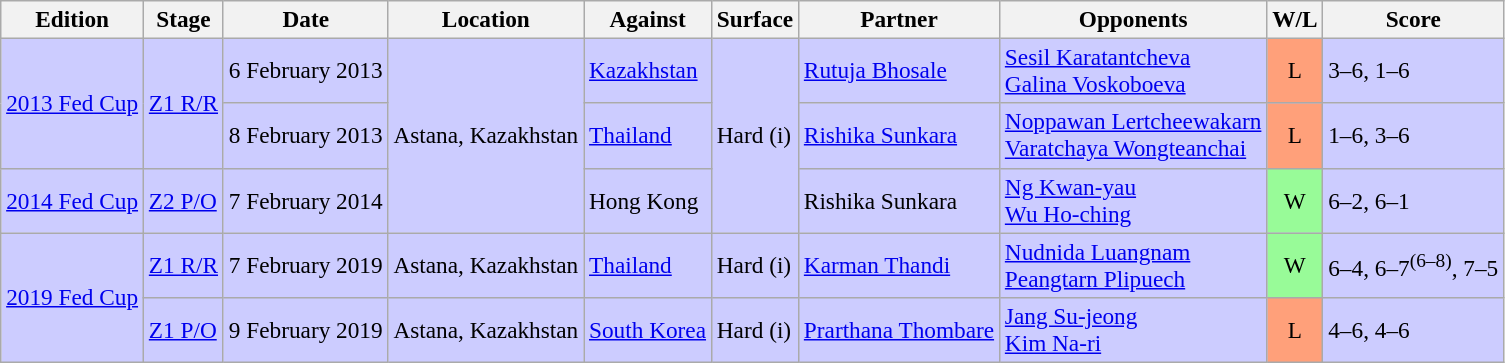<table class=wikitable style=font-size:97%>
<tr>
<th>Edition</th>
<th>Stage</th>
<th>Date</th>
<th>Location</th>
<th>Against</th>
<th>Surface</th>
<th>Partner</th>
<th>Opponents</th>
<th>W/L</th>
<th>Score</th>
</tr>
<tr style="background:#ccf;">
<td rowspan="2"><a href='#'>2013 Fed Cup</a></td>
<td rowspan="2"><a href='#'>Z1 R/R</a></td>
<td>6 February 2013</td>
<td rowspan="3">Astana, Kazakhstan</td>
<td> <a href='#'>Kazakhstan</a></td>
<td rowspan="3">Hard (i)</td>
<td><a href='#'>Rutuja Bhosale</a></td>
<td><a href='#'>Sesil Karatantcheva</a> <br>  <a href='#'>Galina Voskoboeva</a></td>
<td style="text-align:center; background:#ffa07a;">L</td>
<td>3–6, 1–6</td>
</tr>
<tr style="background:#ccf;">
<td>8 February 2013</td>
<td> <a href='#'>Thailand</a></td>
<td><a href='#'>Rishika Sunkara</a></td>
<td><a href='#'>Noppawan Lertcheewakarn</a> <br>  <a href='#'>Varatchaya Wongteanchai</a></td>
<td style="text-align:center; background:#ffa07a;">L</td>
<td>1–6, 3–6</td>
</tr>
<tr style="background:#ccf;">
<td rowspan="1"><a href='#'>2014 Fed Cup</a></td>
<td rowspan="1"><a href='#'>Z2 P/O</a></td>
<td>7 February 2014</td>
<td> Hong Kong</td>
<td>Rishika Sunkara</td>
<td><a href='#'>Ng Kwan-yau</a> <br>  <a href='#'>Wu Ho-ching</a></td>
<td style="text-align:center; background:#98fb98;">W</td>
<td>6–2, 6–1</td>
</tr>
<tr style="background:#ccf;">
<td rowspan=2><a href='#'>2019 Fed Cup</a></td>
<td><a href='#'>Z1 R/R</a></td>
<td>7 February 2019</td>
<td>Astana, Kazakhstan</td>
<td> <a href='#'>Thailand</a></td>
<td>Hard (i)</td>
<td><a href='#'>Karman Thandi</a></td>
<td><a href='#'>Nudnida Luangnam</a> <br>  <a href='#'>Peangtarn Plipuech</a></td>
<td style="text-align:center; background:#98fb98;">W</td>
<td>6–4, 6–7<sup>(6–8)</sup>, 7–5</td>
</tr>
<tr style="background:#ccf;">
<td><a href='#'>Z1 P/O</a></td>
<td>9 February 2019</td>
<td>Astana, Kazakhstan</td>
<td> <a href='#'>South Korea</a></td>
<td>Hard (i)</td>
<td><a href='#'>Prarthana Thombare</a></td>
<td><a href='#'>Jang Su-jeong</a> <br>  <a href='#'>Kim Na-ri</a></td>
<td style="text-align:center; background:#ffa07a;">L</td>
<td>4–6, 4–6</td>
</tr>
</table>
